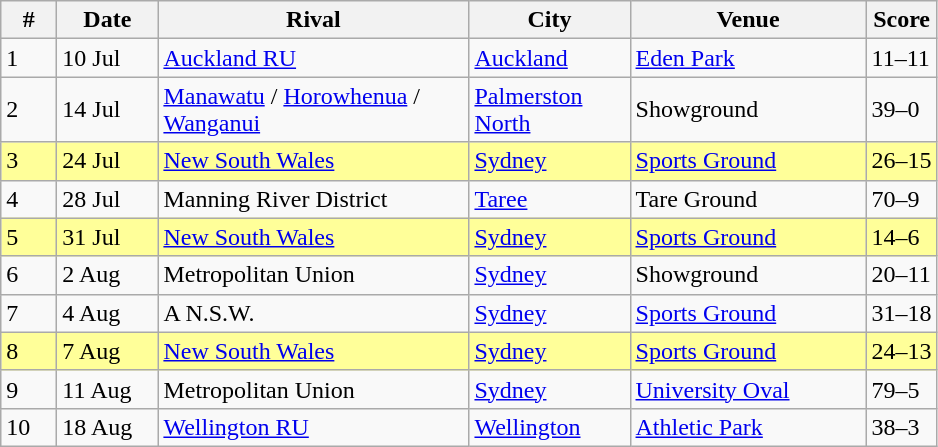<table class="wikitable sortable">
<tr>
<th width=30px>#</th>
<th width=60px>Date</th>
<th width=200px>Rival</th>
<th width=100px>City</th>
<th width=150px>Venue</th>
<th width=40px>Score</th>
</tr>
<tr>
<td>1</td>
<td>10 Jul</td>
<td><a href='#'>Auckland RU</a></td>
<td><a href='#'>Auckland</a></td>
<td><a href='#'>Eden Park</a></td>
<td>11–11</td>
</tr>
<tr>
<td>2</td>
<td>14 Jul</td>
<td><a href='#'>Manawatu</a> / <a href='#'>Horowhenua</a> / <a href='#'>Wanganui</a>  </td>
<td><a href='#'>Palmerston North</a></td>
<td>Showground</td>
<td>39–0</td>
</tr>
<tr bgcolor=#ffff99>
<td>3</td>
<td>24 Jul</td>
<td> <a href='#'>New South Wales</a> </td>
<td><a href='#'>Sydney</a></td>
<td><a href='#'>Sports Ground</a></td>
<td>26–15</td>
</tr>
<tr>
<td>4</td>
<td>28 Jul</td>
<td>Manning River District</td>
<td><a href='#'>Taree</a></td>
<td>Tare Ground</td>
<td>70–9</td>
</tr>
<tr bgcolor=#ffff99>
<td>5</td>
<td>31 Jul</td>
<td> <a href='#'>New South Wales</a> </td>
<td><a href='#'>Sydney</a></td>
<td><a href='#'>Sports Ground</a></td>
<td>14–6</td>
</tr>
<tr>
<td>6</td>
<td>2 Aug</td>
<td>Metropolitan Union</td>
<td><a href='#'>Sydney</a></td>
<td>Showground</td>
<td>20–11</td>
</tr>
<tr>
<td>7</td>
<td>4 Aug</td>
<td>A N.S.W.</td>
<td><a href='#'>Sydney</a></td>
<td><a href='#'>Sports Ground</a></td>
<td>31–18</td>
</tr>
<tr bgcolor=#ffff99>
<td>8</td>
<td>7 Aug</td>
<td> <a href='#'>New South Wales</a> </td>
<td><a href='#'>Sydney</a></td>
<td><a href='#'>Sports Ground</a></td>
<td>24–13</td>
</tr>
<tr>
<td>9</td>
<td>11 Aug</td>
<td>Metropolitan Union</td>
<td><a href='#'>Sydney</a></td>
<td><a href='#'>University Oval</a></td>
<td>79–5</td>
</tr>
<tr>
<td>10</td>
<td>18 Aug</td>
<td><a href='#'>Wellington RU</a></td>
<td><a href='#'>Wellington</a></td>
<td><a href='#'>Athletic Park</a></td>
<td>38–3</td>
</tr>
</table>
